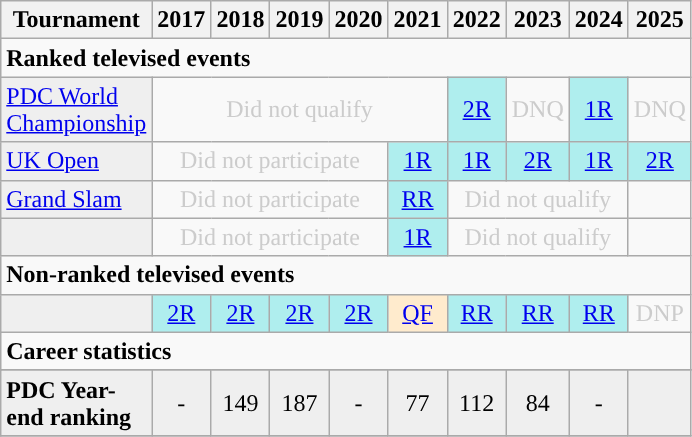<table class="wikitable" style="width:20%; margin:0">
<tr>
<th>Tournament</th>
<th>2017</th>
<th>2018</th>
<th>2019</th>
<th>2020</th>
<th>2021</th>
<th>2022</th>
<th>2023</th>
<th>2024</th>
<th>2025</th>
</tr>
<tr>
<td colspan="15" align="left"><strong>Ranked televised events</strong></td>
</tr>
<tr>
<td style="background:#efefef;"><a href='#'>PDC World Championship</a></td>
<td colspan="5" style="text-align:center; color:#ccc;">Did not qualify</td>
<td style="text-align:center; background:#afeeee;"><a href='#'>2R</a></td>
<td style="text-align:center; color:#ccc;">DNQ</td>
<td style="text-align:center; background:#afeeee;"><a href='#'>1R</a></td>
<td style="text-align:center; color:#ccc;">DNQ</td>
</tr>
<tr>
<td style="background:#efefef;"><a href='#'>UK Open</a></td>
<td colspan="4" style="text-align:center; color:#ccc;">Did not participate</td>
<td style="text-align:center; background:#afeeee;"><a href='#'>1R</a></td>
<td style="text-align:center; background:#afeeee;"><a href='#'>1R</a></td>
<td style="text-align:center; background:#afeeee;"><a href='#'>2R</a></td>
<td style="text-align:center; background:#afeeee;"><a href='#'>1R</a></td>
<td style="text-align:center; background:#afeeee;"><a href='#'>2R</a></td>
</tr>
<tr>
<td style="background:#efefef;"><a href='#'>Grand Slam</a></td>
<td colspan="4" style="text-align:center; color:#ccc;">Did not participate</td>
<td style="text-align:center; background:#afeeee;"><a href='#'>RR</a></td>
<td colspan="3" style="text-align:center; color:#ccc;">Did not qualify</td>
<td></td>
</tr>
<tr>
<td style="background:#efefef;"></td>
<td colspan="4" style="text-align:center; color:#ccc;">Did not participate</td>
<td style="text-align:center; background:#afeeee;"><a href='#'>1R</a></td>
<td colspan="3" style="text-align:center; color:#ccc;">Did not qualify</td>
<td></td>
</tr>
<tr>
<td colspan="15" align="left"><strong>Non-ranked televised events</strong></td>
</tr>
<tr>
<td style="background:#efefef;"></td>
<td style="text-align:center; background:#afeeee;"><a href='#'>2R</a></td>
<td style="text-align:center; background:#afeeee;"><a href='#'>2R</a></td>
<td style="text-align:center; background:#afeeee;"><a href='#'>2R</a></td>
<td style="text-align:center; background:#afeeee;"><a href='#'>2R</a></td>
<td style="text-align:center; background:#ffebcd;"><a href='#'>QF</a></td>
<td style="text-align:center; background:#afeeee;"><a href='#'>RR</a></td>
<td style="text-align:center; background:#afeeee;"><a href='#'>RR</a></td>
<td style="text-align:center; background:#afeeee;"><a href='#'>RR</a></td>
<td style="text-align:center; color:#ccc;">DNP</td>
</tr>
<tr>
<td colspan="14" align="left"><strong>Career statistics</strong></td>
</tr>
<tr>
</tr>
<tr bgcolor="efefef">
<td align="left"><strong>PDC Year-end ranking</strong></td>
<td style="text-align:center;">-</td>
<td style="text-align:center;">149</td>
<td style="text-align:center;">187</td>
<td style="text-align:center;">-</td>
<td style="text-align:center;">77</td>
<td style="text-align:center;">112</td>
<td style="text-align:center;">84</td>
<td style="text-align:center;">-</td>
<td></td>
</tr>
<tr>
</tr>
</table>
